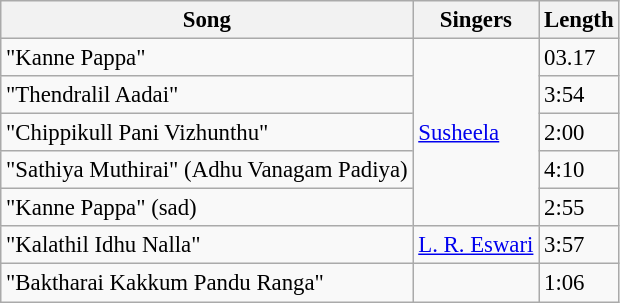<table class="wikitable" style="font-size:95%;">
<tr>
<th>Song</th>
<th>Singers</th>
<th>Length</th>
</tr>
<tr>
<td>"Kanne Pappa"</td>
<td rowspan=5><a href='#'>Susheela</a></td>
<td>03.17</td>
</tr>
<tr>
<td>"Thendralil Aadai"</td>
<td>3:54</td>
</tr>
<tr>
<td>"Chippikull Pani Vizhunthu"</td>
<td>2:00</td>
</tr>
<tr>
<td>"Sathiya Muthirai" (Adhu Vanagam Padiya)</td>
<td>4:10</td>
</tr>
<tr>
<td>"Kanne Pappa" (sad)</td>
<td>2:55</td>
</tr>
<tr>
<td>"Kalathil Idhu Nalla"</td>
<td><a href='#'>L. R. Eswari</a></td>
<td>3:57</td>
</tr>
<tr>
<td>"Baktharai Kakkum Pandu Ranga"</td>
<td></td>
<td>1:06</td>
</tr>
</table>
